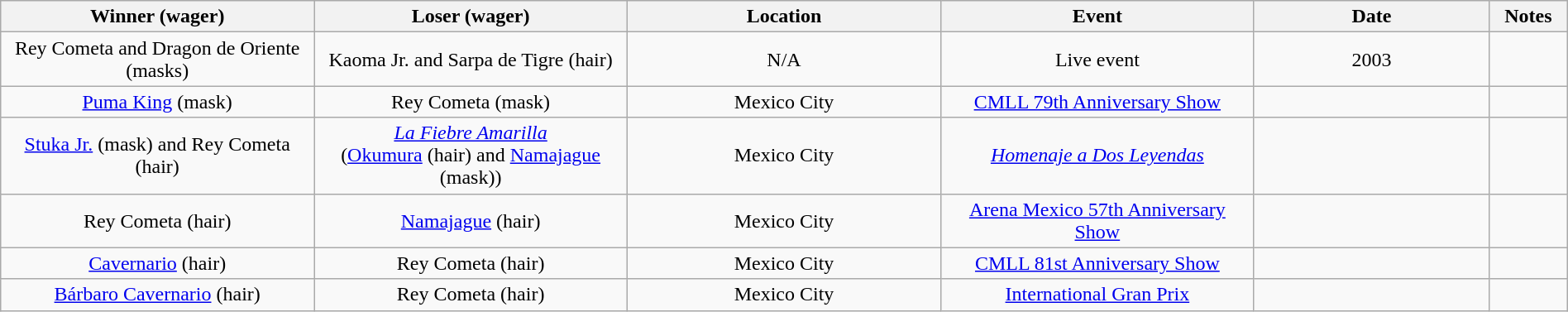<table class="wikitable sortable" width=100%  style="text-align: center">
<tr>
<th width=20% scope="col">Winner (wager)</th>
<th width=20% scope="col">Loser (wager)</th>
<th width=20% scope="col">Location</th>
<th width=20% scope="col">Event</th>
<th width=15% scope="col">Date</th>
<th class="unsortable" width=5% scope="col">Notes</th>
</tr>
<tr>
<td>Rey Cometa and Dragon de Oriente (masks)</td>
<td>Kaoma Jr. and Sarpa de Tigre (hair)</td>
<td>N/A</td>
<td>Live event</td>
<td>2003</td>
<td></td>
</tr>
<tr>
<td><a href='#'>Puma King</a> (mask)</td>
<td>Rey Cometa (mask)</td>
<td>Mexico City</td>
<td><a href='#'>CMLL 79th Anniversary Show</a></td>
<td></td>
<td></td>
</tr>
<tr>
<td><a href='#'>Stuka Jr.</a> (mask) and Rey Cometa (hair)</td>
<td><em><a href='#'>La Fiebre Amarilla</a></em><br>(<a href='#'>Okumura</a> (hair) and <a href='#'>Namajague</a> (mask))</td>
<td>Mexico City</td>
<td><em><a href='#'>Homenaje a Dos Leyendas</a></em></td>
<td></td>
<td></td>
</tr>
<tr>
<td>Rey Cometa (hair)</td>
<td><a href='#'>Namajague</a> (hair)</td>
<td>Mexico City</td>
<td><a href='#'>Arena Mexico 57th Anniversary Show</a></td>
<td></td>
<td></td>
</tr>
<tr>
<td><a href='#'>Cavernario</a> (hair)</td>
<td>Rey Cometa (hair)</td>
<td>Mexico City</td>
<td><a href='#'>CMLL 81st Anniversary Show</a></td>
<td></td>
<td></td>
</tr>
<tr>
<td><a href='#'>Bárbaro Cavernario</a> (hair)</td>
<td>Rey Cometa (hair)</td>
<td>Mexico City</td>
<td><a href='#'>International Gran Prix</a></td>
<td></td>
<td></td>
</tr>
</table>
